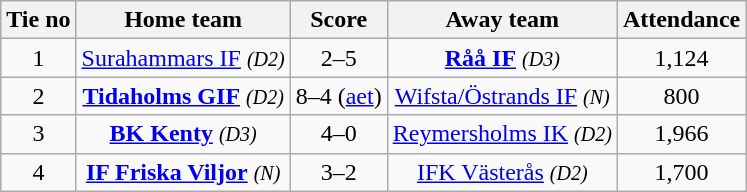<table class="wikitable" style="text-align:center">
<tr>
<th style= width="40px">Tie no</th>
<th style= width="150px">Home team</th>
<th style= width="60px">Score</th>
<th style= width="150px">Away team</th>
<th style= width="30px">Attendance</th>
</tr>
<tr>
<td>1</td>
<td><a href='#'>Surahammars IF</a> <em><small>(D2)</small></em></td>
<td>2–5</td>
<td><strong><a href='#'>Råå IF</a></strong> <em><small>(D3)</small></em></td>
<td>1,124</td>
</tr>
<tr>
<td>2</td>
<td><strong><a href='#'>Tidaholms GIF</a></strong> <em><small>(D2)</small></em></td>
<td>8–4  (<a href='#'>aet</a>)</td>
<td><a href='#'>Wifsta/Östrands IF</a> <em><small>(N)</small></em></td>
<td>800</td>
</tr>
<tr>
<td>3</td>
<td><strong><a href='#'>BK Kenty</a></strong> <em><small>(D3)</small></em></td>
<td>4–0</td>
<td><a href='#'>Reymersholms IK</a> <em><small>(D2)</small></em></td>
<td>1,966</td>
</tr>
<tr>
<td>4</td>
<td><strong><a href='#'>IF Friska Viljor</a></strong> <em><small>(N)</small></em></td>
<td>3–2</td>
<td><a href='#'>IFK Västerås</a> <em><small>(D2)</small></em></td>
<td>1,700</td>
</tr>
</table>
